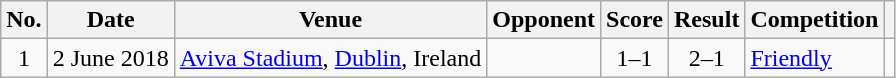<table class="wikitable sortable">
<tr>
<th scope="col">No.</th>
<th scope="col">Date</th>
<th scope="col">Venue</th>
<th scope="col">Opponent</th>
<th scope="col">Score</th>
<th scope="col">Result</th>
<th scope="col">Competition</th>
<th scope="col" class="unsortable"></th>
</tr>
<tr>
<td style="text-align:center">1</td>
<td>2 June 2018</td>
<td><a href='#'>Aviva Stadium</a>, <a href='#'>Dublin</a>, Ireland</td>
<td></td>
<td style="text-align:center">1–1</td>
<td style="text-align:center">2–1</td>
<td><a href='#'>Friendly</a></td>
<td style="text-align:center"></td>
</tr>
</table>
